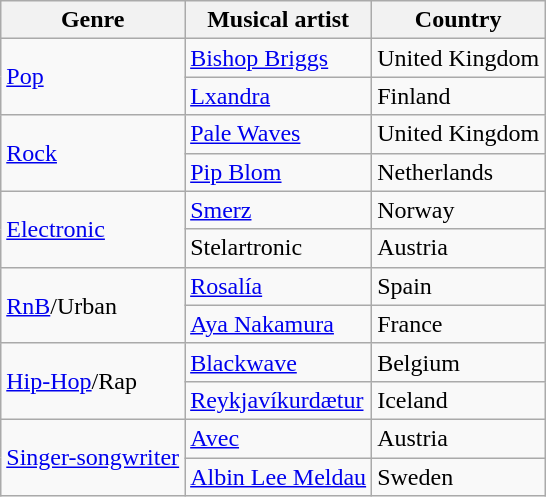<table class="wikitable">
<tr>
<th>Genre</th>
<th>Musical artist</th>
<th>Country</th>
</tr>
<tr>
<td rowspan="2"><a href='#'>Pop</a></td>
<td><a href='#'>Bishop Briggs</a></td>
<td>United Kingdom</td>
</tr>
<tr>
<td><a href='#'>Lxandra</a></td>
<td>Finland</td>
</tr>
<tr>
<td rowspan="2"><a href='#'>Rock</a></td>
<td><a href='#'>Pale Waves</a></td>
<td>United Kingdom</td>
</tr>
<tr>
<td><a href='#'>Pip Blom</a></td>
<td>Netherlands</td>
</tr>
<tr>
<td rowspan="2"><a href='#'>Electronic</a></td>
<td><a href='#'>Smerz</a></td>
<td>Norway</td>
</tr>
<tr>
<td>Stelartronic</td>
<td>Austria</td>
</tr>
<tr>
<td rowspan="2"><a href='#'>RnB</a>/Urban</td>
<td><a href='#'>Rosalía</a></td>
<td>Spain</td>
</tr>
<tr>
<td><a href='#'>Aya Nakamura</a></td>
<td>France</td>
</tr>
<tr>
<td rowspan="2"><a href='#'>Hip-Hop</a>/Rap</td>
<td><a href='#'>Blackwave</a></td>
<td>Belgium</td>
</tr>
<tr>
<td><a href='#'>Reykjavíkurdætur</a></td>
<td>Iceland</td>
</tr>
<tr>
<td rowspan="2"><a href='#'>Singer-songwriter</a></td>
<td><a href='#'>Avec</a></td>
<td>Austria</td>
</tr>
<tr>
<td><a href='#'>Albin Lee Meldau</a></td>
<td>Sweden</td>
</tr>
</table>
